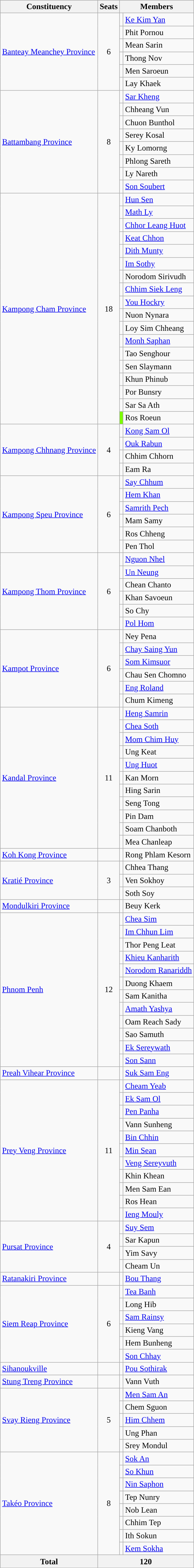<table class=wikitable>
<tr>
<th>Constituency</th>
<th>Seats</th>
<th colspan="2">Members</th>
</tr>
<tr>
<td rowspan="6"><a href='#'>Banteay Meanchey Province</a></td>
<td rowspan="6" style="text-align:center">6</td>
<td style="background-color:"></td>
<td><a href='#'>Ke Kim Yan</a></td>
</tr>
<tr>
<td style="background-color:"></td>
<td>Phit Pornou</td>
</tr>
<tr>
<td style="background-color:"></td>
<td>Mean Sarin</td>
</tr>
<tr>
<td style="background-color:"></td>
<td>Thong Nov</td>
</tr>
<tr>
<td style="background-color:"></td>
<td>Men Saroeun</td>
</tr>
<tr>
<td style="background-color:"></td>
<td>Lay Khaek</td>
</tr>
<tr>
<td rowspan="8"><a href='#'>Battambang Province</a></td>
<td rowspan="8" style="text-align:center">8</td>
<td style="background-color:"></td>
<td><a href='#'>Sar Kheng</a></td>
</tr>
<tr>
<td style="background-color:"></td>
<td>Chheang Vun</td>
</tr>
<tr>
<td style="background-color:"></td>
<td>Chuon Bunthol</td>
</tr>
<tr>
<td style="background-color:"></td>
<td>Serey Kosal</td>
</tr>
<tr>
<td style="background-color:"></td>
<td>Ky Lomorng</td>
</tr>
<tr>
<td style="background-color:"></td>
<td>Phlong Sareth</td>
</tr>
<tr>
<td style="background-color:"></td>
<td>Ly Nareth</td>
</tr>
<tr>
<td style="background-color:"></td>
<td><a href='#'>Son Soubert</a></td>
</tr>
<tr>
<td rowspan="18"><a href='#'>Kampong Cham Province</a></td>
<td rowspan="18" style="text-align:center">18</td>
<td style="background-color:"></td>
<td><a href='#'>Hun Sen</a></td>
</tr>
<tr>
<td style="background-color:"></td>
<td><a href='#'>Math Ly</a></td>
</tr>
<tr>
<td style="background-color:"></td>
<td><a href='#'>Chhor Leang Huot</a></td>
</tr>
<tr>
<td style="background-color:"></td>
<td><a href='#'>Keat Chhon</a></td>
</tr>
<tr>
<td style="background-color:"></td>
<td><a href='#'>Dith Munty</a></td>
</tr>
<tr>
<td style="background-color:"></td>
<td><a href='#'>Im Sothy</a></td>
</tr>
<tr>
<td style="background-color:"></td>
<td>Norodom Sirivudh</td>
</tr>
<tr>
<td style="background-color:"></td>
<td><a href='#'>Chhim Siek Leng</a></td>
</tr>
<tr>
<td style="background-color:"></td>
<td><a href='#'>You Hockry</a></td>
</tr>
<tr>
<td style="background-color:"></td>
<td>Nuon Nynara</td>
</tr>
<tr>
<td style="background-color:"></td>
<td>Loy Sim Chheang</td>
</tr>
<tr>
<td style="background-color:"></td>
<td><a href='#'>Monh Saphan</a></td>
</tr>
<tr>
<td style="background-color:"></td>
<td>Tao Senghour</td>
</tr>
<tr>
<td style="background-color:"></td>
<td>Sen Slaymann</td>
</tr>
<tr>
<td style="background-color:"></td>
<td>Khun Phinub</td>
</tr>
<tr>
<td style="background-color:"></td>
<td>Por Bunsry</td>
</tr>
<tr>
<td style="background-color:"></td>
<td>Sar Sa Ath</td>
</tr>
<tr>
<td style="background-color:#7CFC00"></td>
<td>Ros Roeun</td>
</tr>
<tr>
<td rowspan="4"><a href='#'>Kampong Chhnang Province</a></td>
<td rowspan="4" style="text-align:center">4</td>
<td style="background-color:"></td>
<td><a href='#'>Kong Sam Ol</a></td>
</tr>
<tr>
<td style="background-color:"></td>
<td><a href='#'>Ouk Rabun</a></td>
</tr>
<tr>
<td style="background-color:"></td>
<td>Chhim Chhorn</td>
</tr>
<tr>
<td style="background-color:"></td>
<td>Eam Ra</td>
</tr>
<tr>
<td rowspan="6"><a href='#'>Kampong Speu Province</a></td>
<td rowspan="6" style="text-align:center">6</td>
<td style="background-color:"></td>
<td><a href='#'>Say Chhum</a></td>
</tr>
<tr>
<td style="background-color:"></td>
<td><a href='#'>Hem Khan</a></td>
</tr>
<tr>
<td style="background-color:"></td>
<td><a href='#'>Samrith Pech</a></td>
</tr>
<tr>
<td style="background-color:"></td>
<td>Mam Samy</td>
</tr>
<tr>
<td style="background-color:"></td>
<td>Ros Chheng</td>
</tr>
<tr>
<td style="background-color:"></td>
<td>Pen Thol</td>
</tr>
<tr>
<td rowspan="6"><a href='#'>Kampong Thom Province</a></td>
<td rowspan="6" style="text-align:center">6</td>
<td style="background-color:"></td>
<td><a href='#'>Nguon Nhel</a></td>
</tr>
<tr>
<td style="background-color:"></td>
<td><a href='#'>Un Neung</a></td>
</tr>
<tr>
<td style="background-color:"></td>
<td>Chean Chanto</td>
</tr>
<tr>
<td style="background-color:"></td>
<td>Khan Savoeun</td>
</tr>
<tr>
<td style="background-color:"></td>
<td>So Chy</td>
</tr>
<tr>
<td style="background-color:"></td>
<td><a href='#'>Pol Hom</a></td>
</tr>
<tr>
<td rowspan="6"><a href='#'>Kampot Province</a></td>
<td rowspan="6" style="text-align:center">6</td>
<td style="background-color:"></td>
<td>Ney Pena</td>
</tr>
<tr>
<td style="background-color:"></td>
<td><a href='#'>Chay Saing Yun</a></td>
</tr>
<tr>
<td style="background-color:"></td>
<td><a href='#'>Som Kimsuor</a></td>
</tr>
<tr>
<td style="background-color:"></td>
<td>Chau Sen Chomno</td>
</tr>
<tr>
<td style="background-color:"></td>
<td><a href='#'>Eng Roland</a></td>
</tr>
<tr>
<td style="background-color:"></td>
<td>Chum Kimeng</td>
</tr>
<tr>
<td rowspan="11"><a href='#'>Kandal Province</a></td>
<td rowspan="11" style="text-align:center">11</td>
<td style="background-color:"></td>
<td><a href='#'>Heng Samrin</a></td>
</tr>
<tr>
<td style="background-color:"></td>
<td><a href='#'>Chea Soth</a></td>
</tr>
<tr>
<td style="background-color:"></td>
<td><a href='#'>Mom Chim Huy</a></td>
</tr>
<tr>
<td style="background-color:"></td>
<td>Ung Keat</td>
</tr>
<tr>
<td style="background-color:"></td>
<td><a href='#'>Ung Huot</a></td>
</tr>
<tr>
<td style="background-color:"></td>
<td>Kan Morn</td>
</tr>
<tr>
<td style="background-color:"></td>
<td>Hing Sarin</td>
</tr>
<tr>
<td style="background-color:"></td>
<td>Seng Tong</td>
</tr>
<tr>
<td style="background-color:"></td>
<td>Pin Dam</td>
</tr>
<tr>
<td style="background-color:"></td>
<td>Soam Chanboth</td>
</tr>
<tr>
<td style="background-color:"></td>
<td>Mea Chanleap</td>
</tr>
<tr>
<td><a href='#'>Koh Kong Province</a></td>
<td></td>
<td style="background-color:"></td>
<td>Rong Phlam Kesorn</td>
</tr>
<tr>
<td rowspan="3"><a href='#'>Kratié Province</a></td>
<td rowspan="3" style="text-align:center">3</td>
<td style="background-color:"></td>
<td>Chhea Thang</td>
</tr>
<tr>
<td style="background-color:"></td>
<td>Ven Sokhoy</td>
</tr>
<tr>
<td style="background-color:"></td>
<td>Soth Soy</td>
</tr>
<tr>
<td><a href='#'>Mondulkiri Province</a></td>
<td></td>
<td style="background-color:"></td>
<td>Beuy Kerk</td>
</tr>
<tr>
<td rowspan="12"><a href='#'>Phnom Penh</a></td>
<td rowspan="12" style="text-align:center">12</td>
<td style="background-color:"></td>
<td><a href='#'>Chea Sim</a></td>
</tr>
<tr>
<td style="background-color:"></td>
<td><a href='#'>Im Chhun Lim</a></td>
</tr>
<tr>
<td style="background-color:"></td>
<td>Thor Peng Leat</td>
</tr>
<tr>
<td style="background-color:"></td>
<td><a href='#'>Khieu Kanharith</a></td>
</tr>
<tr>
<td style="background-color:"></td>
<td><a href='#'>Norodom Ranariddh</a></td>
</tr>
<tr>
<td style="background-color:"></td>
<td>Duong Khaem</td>
</tr>
<tr>
<td style="background-color:"></td>
<td>Sam Kanitha</td>
</tr>
<tr>
<td style="background-color:"></td>
<td><a href='#'>Amath Yashya</a></td>
</tr>
<tr>
<td style="background-color:"></td>
<td>Oam Reach Sady</td>
</tr>
<tr>
<td style="background-color:"></td>
<td>Sao Samuth</td>
</tr>
<tr>
<td style="background-color:"></td>
<td><a href='#'>Ek Sereywath</a></td>
</tr>
<tr>
<td style="background-color:"></td>
<td><a href='#'>Son Sann</a></td>
</tr>
<tr>
<td><a href='#'>Preah Vihear Province</a></td>
<td></td>
<td style="background-color:"></td>
<td><a href='#'>Suk Sam Eng</a></td>
</tr>
<tr>
<td rowspan="11"><a href='#'>Prey Veng Province</a></td>
<td rowspan="11" style="text-align:center">11</td>
<td style="background-color:"></td>
<td><a href='#'>Cheam Yeab</a></td>
</tr>
<tr>
<td style="background-color:"></td>
<td><a href='#'>Ek Sam Ol</a></td>
</tr>
<tr>
<td style="background-color:"></td>
<td><a href='#'>Pen Panha</a></td>
</tr>
<tr>
<td style="background-color:"></td>
<td>Vann Sunheng</td>
</tr>
<tr>
<td style="background-color:"></td>
<td><a href='#'>Bin Chhin</a></td>
</tr>
<tr>
<td style="background-color:"></td>
<td><a href='#'>Min Sean</a></td>
</tr>
<tr>
<td style="background-color:"></td>
<td><a href='#'>Veng Sereyvuth</a></td>
</tr>
<tr>
<td style="background-color:"></td>
<td>Khin Khean</td>
</tr>
<tr>
<td style="background-color:"></td>
<td>Men Sam Ean</td>
</tr>
<tr>
<td style="background-color:"></td>
<td>Ros Hean</td>
</tr>
<tr>
<td style="background-color:"></td>
<td><a href='#'>Ieng Mouly</a></td>
</tr>
<tr>
<td rowspan="4"><a href='#'>Pursat Province</a></td>
<td rowspan="4" style="text-align:center">4</td>
<td style="background-color:"></td>
<td><a href='#'>Suy Sem</a></td>
</tr>
<tr>
<td style="background-color:"></td>
<td>Sar Kapun</td>
</tr>
<tr>
<td style="background-color:"></td>
<td>Yim Savy</td>
</tr>
<tr>
<td style="background-color:"></td>
<td>Cheam Un</td>
</tr>
<tr>
<td><a href='#'>Ratanakiri Province</a></td>
<td></td>
<td style="background-color:"></td>
<td><a href='#'>Bou Thang</a></td>
</tr>
<tr>
<td rowspan="6"><a href='#'>Siem Reap Province</a></td>
<td rowspan="6" style="text-align:center">6</td>
<td style="background-color:"></td>
<td><a href='#'>Tea Banh</a></td>
</tr>
<tr>
<td style="background-color:"></td>
<td>Long Hib</td>
</tr>
<tr>
<td style="background-color:"></td>
<td><a href='#'>Sam Rainsy</a></td>
</tr>
<tr>
<td style="background-color:"></td>
<td>Kieng Vang</td>
</tr>
<tr>
<td style="background-color:"></td>
<td>Hem Bunheng</td>
</tr>
<tr>
<td style="background-color:"></td>
<td><a href='#'>Son Chhay</a></td>
</tr>
<tr>
<td><a href='#'>Sihanoukville</a></td>
<td></td>
<td style="background-color:"></td>
<td><a href='#'>Pou Sothirak</a></td>
</tr>
<tr>
<td><a href='#'>Stung Treng Province</a></td>
<td></td>
<td style="background-color:"></td>
<td>Vann Vuth</td>
</tr>
<tr>
<td rowspan="5"><a href='#'>Svay Rieng Province</a></td>
<td rowspan="5" style="text-align:center">5</td>
<td style="background-color:"></td>
<td><a href='#'>Men Sam An</a></td>
</tr>
<tr>
<td style="background-color:"></td>
<td>Chem Sguon</td>
</tr>
<tr>
<td style="background-color:"></td>
<td><a href='#'>Him Chhem</a></td>
</tr>
<tr>
<td style="background-color:"></td>
<td>Ung Phan</td>
</tr>
<tr>
<td style="background-color:"></td>
<td>Srey Mondul</td>
</tr>
<tr>
<td rowspan="8"><a href='#'>Takéo Province</a></td>
<td rowspan="8" style="text-align:center">8</td>
<td style="background-color:"></td>
<td><a href='#'>Sok An</a></td>
</tr>
<tr>
<td style="background-color:"></td>
<td><a href='#'>So Khun</a></td>
</tr>
<tr>
<td style="background-color:"></td>
<td><a href='#'>Nin Saphon</a></td>
</tr>
<tr>
<td style="background-color:"></td>
<td>Tep Nunry</td>
</tr>
<tr>
<td style="background-color:"></td>
<td>Nob Lean</td>
</tr>
<tr>
<td style="background-color:"></td>
<td>Chhim Tep</td>
</tr>
<tr>
<td style="background-color:"></td>
<td>Ith Sokun</td>
</tr>
<tr>
<td style="background-color:"></td>
<td><a href='#'>Kem Sokha</a></td>
</tr>
<tr>
<th>Total</th>
<th colspan="3">120</th>
</tr>
<tr>
</tr>
</table>
